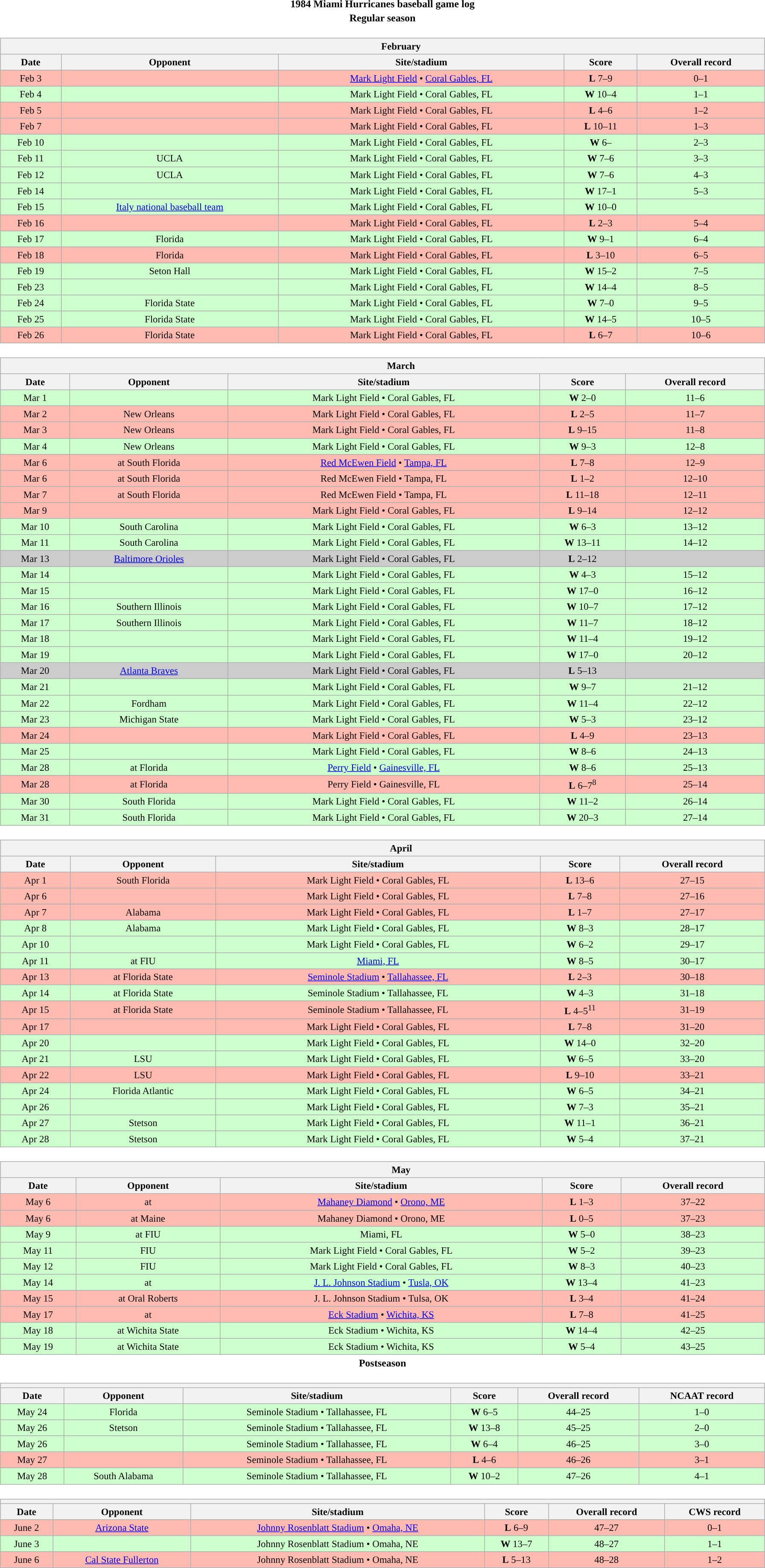<table class="toccolours" width=95% style="margin:1.5em auto; text-align:center;">
<tr>
<th colspan=2>1984 Miami Hurricanes baseball game log</th>
</tr>
<tr>
<th colspan=2>Regular season</th>
</tr>
<tr valign="top">
<td><br><table class="wikitable collapsible collapsed" style="margin:auto; font-size:95%; width:100%">
<tr>
<th colspan=11 style="padding-left:4em;">February</th>
</tr>
<tr>
<th>Date</th>
<th>Opponent</th>
<th>Site/stadium</th>
<th>Score</th>
<th>Overall record</th>
</tr>
<tr bgcolor=ffbbb>
<td>Feb 3</td>
<td></td>
<td><a href='#'>Mark Light Field</a> • <a href='#'>Coral Gables, FL</a></td>
<td><strong>L</strong> 7–9</td>
<td>0–1</td>
</tr>
<tr bgcolor=ccffcc>
<td>Feb 4</td>
<td></td>
<td>Mark Light Field • Coral Gables, FL</td>
<td><strong>W</strong> 10–4</td>
<td>1–1</td>
</tr>
<tr bgcolor=ffbbb>
<td>Feb 5</td>
<td></td>
<td>Mark Light Field • Coral Gables, FL</td>
<td><strong>L</strong> 4–6</td>
<td>1–2</td>
</tr>
<tr bgcolor=ffbbb>
<td>Feb 7</td>
<td></td>
<td>Mark Light Field • Coral Gables, FL</td>
<td><strong>L</strong> 10–11</td>
<td>1–3</td>
</tr>
<tr bgcolor=ccffcc>
<td>Feb 10</td>
<td></td>
<td>Mark Light Field • Coral Gables, FL</td>
<td><strong>W</strong> 6–</td>
<td>2–3</td>
</tr>
<tr bgcolor=ccffcc>
<td>Feb 11</td>
<td>UCLA</td>
<td>Mark Light Field • Coral Gables, FL</td>
<td><strong>W</strong> 7–6</td>
<td>3–3</td>
</tr>
<tr bgcolor=ccffcc>
<td>Feb 12</td>
<td>UCLA</td>
<td>Mark Light Field • Coral Gables, FL</td>
<td><strong>W</strong> 7–6</td>
<td>4–3</td>
</tr>
<tr bgcolor=ccffcc>
<td>Feb 14</td>
<td></td>
<td>Mark Light Field • Coral Gables, FL</td>
<td><strong>W</strong> 17–1</td>
<td>5–3</td>
</tr>
<tr bgcolor=ccffcc>
<td>Feb 15</td>
<td><a href='#'>Italy national baseball team</a></td>
<td>Mark Light Field • Coral Gables, FL</td>
<td><strong>W</strong> 10–0</td>
<td></td>
</tr>
<tr bgcolor=ffbbb>
<td>Feb 16</td>
<td></td>
<td>Mark Light Field • Coral Gables, FL</td>
<td><strong>L</strong> 2–3</td>
<td>5–4</td>
</tr>
<tr bgcolor=ccffcc>
<td>Feb 17</td>
<td>Florida</td>
<td>Mark Light Field • Coral Gables, FL</td>
<td><strong>W</strong> 9–1</td>
<td>6–4</td>
</tr>
<tr bgcolor=ffbbb>
<td>Feb 18</td>
<td>Florida</td>
<td>Mark Light Field • Coral Gables, FL</td>
<td><strong>L</strong> 3–10</td>
<td>6–5</td>
</tr>
<tr bgcolor=ccffcc>
<td>Feb 19</td>
<td>Seton Hall</td>
<td>Mark Light Field • Coral Gables, FL</td>
<td><strong>W</strong> 15–2</td>
<td>7–5</td>
</tr>
<tr bgcolor=ccffcc>
<td>Feb 23</td>
<td></td>
<td>Mark Light Field • Coral Gables, FL</td>
<td><strong>W</strong> 14–4</td>
<td>8–5</td>
</tr>
<tr bgcolor=ccffcc>
<td>Feb 24</td>
<td>Florida State</td>
<td>Mark Light Field • Coral Gables, FL</td>
<td><strong>W</strong> 7–0</td>
<td>9–5</td>
</tr>
<tr bgcolor=ccffcc>
<td>Feb 25</td>
<td>Florida State</td>
<td>Mark Light Field • Coral Gables, FL</td>
<td><strong>W</strong> 14–5</td>
<td>10–5</td>
</tr>
<tr bgcolor=ffbbb>
<td>Feb 26</td>
<td>Florida State</td>
<td>Mark Light Field • Coral Gables, FL</td>
<td><strong>L</strong> 6–7</td>
<td>10–6</td>
</tr>
</table>
</td>
</tr>
<tr valign="top">
<td><br><table class="wikitable collapsible collapsed" style="margin:auto; font-size:95%; width:100%">
<tr>
<th colspan=11 style="padding-left:4em;">March</th>
</tr>
<tr>
<th>Date</th>
<th>Opponent</th>
<th>Site/stadium</th>
<th>Score</th>
<th>Overall record</th>
</tr>
<tr bgcolor=ccffcc>
<td>Mar 1</td>
<td></td>
<td>Mark Light Field • Coral Gables, FL</td>
<td><strong>W</strong> 2–0</td>
<td>11–6</td>
</tr>
<tr bgcolor=ffbbb>
<td>Mar 2</td>
<td>New Orleans</td>
<td>Mark Light Field • Coral Gables, FL</td>
<td><strong>L</strong> 2–5</td>
<td>11–7</td>
</tr>
<tr bgcolor=ffbbb>
<td>Mar 3</td>
<td>New Orleans</td>
<td>Mark Light Field • Coral Gables, FL</td>
<td><strong>L</strong> 9–15</td>
<td>11–8</td>
</tr>
<tr bgcolor=ccffcc>
<td>Mar 4</td>
<td>New Orleans</td>
<td>Mark Light Field • Coral Gables, FL</td>
<td><strong>W</strong> 9–3</td>
<td>12–8</td>
</tr>
<tr bgcolor=ffbbb>
<td>Mar 6</td>
<td>at South Florida</td>
<td><a href='#'>Red McEwen Field</a> • <a href='#'>Tampa, FL</a></td>
<td><strong>L</strong> 7–8</td>
<td>12–9</td>
</tr>
<tr bgcolor=ffbbb>
<td>Mar 6</td>
<td>at South Florida</td>
<td>Red McEwen Field • Tampa, FL</td>
<td><strong>L</strong> 1–2</td>
<td>12–10</td>
</tr>
<tr bgcolor=ffbbb>
<td>Mar 7</td>
<td>at South Florida</td>
<td>Red McEwen Field • Tampa, FL</td>
<td><strong>L</strong> 11–18</td>
<td>12–11</td>
</tr>
<tr bgcolor=ffbbb>
<td>Mar 9</td>
<td></td>
<td>Mark Light Field • Coral Gables, FL</td>
<td><strong>L</strong> 9–14</td>
<td>12–12</td>
</tr>
<tr bgcolor=ccffcc>
<td>Mar 10</td>
<td>South Carolina</td>
<td>Mark Light Field • Coral Gables, FL</td>
<td><strong>W</strong> 6–3</td>
<td>13–12</td>
</tr>
<tr bgcolor=ccffcc>
<td>Mar 11</td>
<td>South Carolina</td>
<td>Mark Light Field • Coral Gables, FL</td>
<td><strong>W</strong> 13–11</td>
<td>14–12</td>
</tr>
<tr bgcolor=cccccc>
<td>Mar 13</td>
<td><a href='#'>Baltimore Orioles</a></td>
<td>Mark Light Field • Coral Gables, FL</td>
<td><strong>L</strong> 2–12</td>
<td></td>
</tr>
<tr bgcolor=ccffcc>
<td>Mar 14</td>
<td></td>
<td>Mark Light Field • Coral Gables, FL</td>
<td><strong>W</strong> 4–3</td>
<td>15–12</td>
</tr>
<tr bgcolor=ccffcc>
<td>Mar 15</td>
<td></td>
<td>Mark Light Field • Coral Gables, FL</td>
<td><strong>W</strong> 17–0</td>
<td>16–12</td>
</tr>
<tr bgcolor=ccffcc>
<td>Mar 16</td>
<td>Southern Illinois</td>
<td>Mark Light Field • Coral Gables, FL</td>
<td><strong>W</strong> 10–7</td>
<td>17–12</td>
</tr>
<tr bgcolor=ccffcc>
<td>Mar 17</td>
<td>Southern Illinois</td>
<td>Mark Light Field • Coral Gables, FL</td>
<td><strong>W</strong> 11–7</td>
<td>18–12</td>
</tr>
<tr bgcolor=ccffcc>
<td>Mar 18</td>
<td></td>
<td>Mark Light Field • Coral Gables, FL</td>
<td><strong>W</strong> 11–4</td>
<td>19–12</td>
</tr>
<tr bgcolor=ccffcc>
<td>Mar 19</td>
<td></td>
<td>Mark Light Field • Coral Gables, FL</td>
<td><strong>W</strong> 17–0</td>
<td>20–12</td>
</tr>
<tr bgcolor=cccccc>
<td>Mar 20</td>
<td><a href='#'>Atlanta Braves</a></td>
<td>Mark Light Field • Coral Gables, FL</td>
<td><strong>L</strong> 5–13</td>
<td></td>
</tr>
<tr bgcolor=ccffcc>
<td>Mar 21</td>
<td></td>
<td>Mark Light Field • Coral Gables, FL</td>
<td><strong>W</strong> 9–7</td>
<td>21–12</td>
</tr>
<tr bgcolor=ccffcc>
<td>Mar 22</td>
<td>Fordham</td>
<td>Mark Light Field • Coral Gables, FL</td>
<td><strong>W</strong> 11–4</td>
<td>22–12</td>
</tr>
<tr bgcolor=ccffcc>
<td>Mar 23</td>
<td>Michigan State</td>
<td>Mark Light Field • Coral Gables, FL</td>
<td><strong>W</strong> 5–3</td>
<td>23–12</td>
</tr>
<tr bgcolor=ffbbb>
<td>Mar 24</td>
<td></td>
<td>Mark Light Field • Coral Gables, FL</td>
<td><strong>L</strong> 4–9</td>
<td>23–13</td>
</tr>
<tr bgcolor=ccffcc>
<td>Mar 25</td>
<td></td>
<td>Mark Light Field • Coral Gables, FL</td>
<td><strong>W</strong> 8–6</td>
<td>24–13</td>
</tr>
<tr bgcolor=ccffcc>
<td>Mar 28</td>
<td>at Florida</td>
<td><a href='#'>Perry Field</a> • <a href='#'>Gainesville, FL</a></td>
<td><strong>W</strong> 8–6</td>
<td>25–13</td>
</tr>
<tr bgcolor=ffbbb>
<td>Mar 28</td>
<td>at Florida</td>
<td>Perry Field • Gainesville, FL</td>
<td><strong>L</strong> 6–7<sup>8</sup></td>
<td>25–14</td>
</tr>
<tr bgcolor=ccffcc>
<td>Mar 30</td>
<td>South Florida</td>
<td>Mark Light Field • Coral Gables, FL</td>
<td><strong>W</strong> 11–2</td>
<td>26–14</td>
</tr>
<tr bgcolor=ccffcc>
<td>Mar 31</td>
<td>South Florida</td>
<td>Mark Light Field • Coral Gables, FL</td>
<td><strong>W</strong> 20–3</td>
<td>27–14</td>
</tr>
</table>
</td>
</tr>
<tr>
<td><br><table class="wikitable collapsible collapsed" style="margin:auto; font-size:95%; width:100%">
<tr>
<th colspan=11 style="padding-left:4em;">April</th>
</tr>
<tr>
<th>Date</th>
<th>Opponent</th>
<th>Site/stadium</th>
<th>Score</th>
<th>Overall record</th>
</tr>
<tr bgcolor=ffbbb>
<td>Apr 1</td>
<td>South Florida</td>
<td>Mark Light Field • Coral Gables, FL</td>
<td><strong>L</strong> 13–6</td>
<td>27–15</td>
</tr>
<tr bgcolor=ffbbb>
<td>Apr 6</td>
<td></td>
<td>Mark Light Field • Coral Gables, FL</td>
<td><strong>L</strong> 7–8</td>
<td>27–16</td>
</tr>
<tr bgcolor=ffbbb>
<td>Apr 7</td>
<td>Alabama</td>
<td>Mark Light Field • Coral Gables, FL</td>
<td><strong>L</strong> 1–7</td>
<td>27–17</td>
</tr>
<tr bgcolor=ccffcc>
<td>Apr 8</td>
<td>Alabama</td>
<td>Mark Light Field • Coral Gables, FL</td>
<td><strong>W</strong> 8–3</td>
<td>28–17</td>
</tr>
<tr bgcolor=ccffcc>
<td>Apr 10</td>
<td></td>
<td>Mark Light Field • Coral Gables, FL</td>
<td><strong>W</strong> 6–2</td>
<td>29–17</td>
</tr>
<tr bgcolor=ccffcc>
<td>Apr 11</td>
<td>at FIU</td>
<td><a href='#'>Miami, FL</a></td>
<td><strong>W</strong> 8–5</td>
<td>30–17</td>
</tr>
<tr bgcolor=ffbbb>
<td>Apr 13</td>
<td>at Florida State</td>
<td><a href='#'>Seminole Stadium</a> • <a href='#'>Tallahassee, FL</a></td>
<td><strong>L</strong> 2–3</td>
<td>30–18</td>
</tr>
<tr bgcolor=ccffcc>
<td>Apr 14</td>
<td>at Florida State</td>
<td>Seminole Stadium • Tallahassee, FL</td>
<td><strong>W</strong> 4–3</td>
<td>31–18</td>
</tr>
<tr bgcolor=ffbbb>
<td>Apr 15</td>
<td>at Florida State</td>
<td>Seminole Stadium • Tallahassee, FL</td>
<td><strong>L</strong> 4–5<sup>11</sup></td>
<td>31–19</td>
</tr>
<tr bgcolor=ffbbb>
<td>Apr 17</td>
<td></td>
<td>Mark Light Field • Coral Gables, FL</td>
<td><strong>L</strong> 7–8</td>
<td>31–20</td>
</tr>
<tr bgcolor=ccffcc>
<td>Apr 20</td>
<td></td>
<td>Mark Light Field • Coral Gables, FL</td>
<td><strong>W</strong> 14–0</td>
<td>32–20</td>
</tr>
<tr bgcolor=ccffcc>
<td>Apr 21</td>
<td>LSU</td>
<td>Mark Light Field • Coral Gables, FL</td>
<td><strong>W</strong> 6–5</td>
<td>33–20</td>
</tr>
<tr bgcolor=ffbbb>
<td>Apr 22</td>
<td>LSU</td>
<td>Mark Light Field • Coral Gables, FL</td>
<td><strong>L</strong> 9–10</td>
<td>33–21</td>
</tr>
<tr bgcolor=ccffcc>
<td>Apr 24</td>
<td>Florida Atlantic</td>
<td>Mark Light Field • Coral Gables, FL</td>
<td><strong>W</strong> 6–5</td>
<td>34–21</td>
</tr>
<tr bgcolor=ccffcc>
<td>Apr 26</td>
<td></td>
<td>Mark Light Field • Coral Gables, FL</td>
<td><strong>W</strong> 7–3</td>
<td>35–21</td>
</tr>
<tr bgcolor=ccffcc>
<td>Apr 27</td>
<td>Stetson</td>
<td>Mark Light Field • Coral Gables, FL</td>
<td><strong>W</strong> 11–1</td>
<td>36–21</td>
</tr>
<tr bgcolor=ccffcc>
<td>Apr 28</td>
<td>Stetson</td>
<td>Mark Light Field • Coral Gables, FL</td>
<td><strong>W</strong> 5–4</td>
<td>37–21</td>
</tr>
</table>
</td>
</tr>
<tr>
<td><br><table class="wikitable collapsible collapsed" style="margin:auto; font-size:95%; width:100%">
<tr>
<th colspan=11 style="padding-left:4em;">May</th>
</tr>
<tr>
<th>Date</th>
<th>Opponent</th>
<th>Site/stadium</th>
<th>Score</th>
<th>Overall record</th>
</tr>
<tr bgcolor=ffbbb>
<td>May 6</td>
<td>at </td>
<td><a href='#'>Mahaney Diamond</a> • <a href='#'>Orono, ME</a></td>
<td><strong>L</strong> 1–3</td>
<td>37–22</td>
</tr>
<tr bgcolor=ffbbb>
<td>May 6</td>
<td>at Maine</td>
<td>Mahaney Diamond • Orono, ME</td>
<td><strong>L</strong> 0–5</td>
<td>37–23</td>
</tr>
<tr bgcolor=ccffcc>
<td>May 9</td>
<td>at FIU</td>
<td>Miami, FL</td>
<td><strong>W</strong> 5–0</td>
<td>38–23</td>
</tr>
<tr bgcolor=ccffcc>
<td>May 11</td>
<td>FIU</td>
<td>Mark Light Field • Coral Gables, FL</td>
<td><strong>W</strong> 5–2</td>
<td>39–23</td>
</tr>
<tr bgcolor=ccffcc>
<td>May 12</td>
<td>FIU</td>
<td>Mark Light Field • Coral Gables, FL</td>
<td><strong>W</strong> 8–3</td>
<td>40–23</td>
</tr>
<tr bgcolor=ccffcc>
<td>May 14</td>
<td>at </td>
<td><a href='#'>J. L. Johnson Stadium</a> • <a href='#'>Tusla, OK</a></td>
<td><strong>W</strong> 13–4</td>
<td>41–23</td>
</tr>
<tr bgcolor=ffbbb>
<td>May 15</td>
<td>at Oral Roberts</td>
<td>J. L. Johnson Stadium • Tulsa, OK</td>
<td><strong>L</strong> 3–4</td>
<td>41–24</td>
</tr>
<tr bgcolor=ffbbb>
<td>May 17</td>
<td>at </td>
<td><a href='#'>Eck Stadium</a> • <a href='#'>Wichita, KS</a></td>
<td><strong>L</strong> 7–8</td>
<td>41–25</td>
</tr>
<tr bgcolor=ccffcc>
<td>May 18</td>
<td>at Wichita State</td>
<td>Eck Stadium • Wichita, KS</td>
<td><strong>W</strong> 14–4</td>
<td>42–25</td>
</tr>
<tr bgcolor=ccffcc>
<td>May 19</td>
<td>at Wichita State</td>
<td>Eck Stadium • Wichita, KS</td>
<td><strong>W</strong> 5–4</td>
<td>43–25</td>
</tr>
</table>
</td>
</tr>
<tr>
<th colspan=2>Postseason</th>
</tr>
<tr valign="top">
<td><br><table class="wikitable collapsible collapsed" style="margin:auto; font-size:95%; width:100%">
<tr>
<th colspan=11 style="padding-left:4em;"><a href='#'></a></th>
</tr>
<tr>
<th>Date</th>
<th>Opponent</th>
<th>Site/stadium</th>
<th>Score</th>
<th>Overall record</th>
<th>NCAAT record</th>
</tr>
<tr bgcolor=ccffcc>
<td>May 24</td>
<td>Florida</td>
<td>Seminole Stadium • Tallahassee, FL</td>
<td><strong>W</strong> 6–5</td>
<td>44–25</td>
<td>1–0</td>
</tr>
<tr bgcolor=ccffcc>
<td>May 26</td>
<td>Stetson</td>
<td>Seminole Stadium • Tallahassee, FL</td>
<td><strong>W</strong> 13–8</td>
<td>45–25</td>
<td>2–0</td>
</tr>
<tr bgcolor=ccffcc>
<td>May 26</td>
<td></td>
<td>Seminole Stadium • Tallahassee, FL</td>
<td><strong>W</strong> 6–4</td>
<td>46–25</td>
<td>3–0</td>
</tr>
<tr bgcolor=ffbbb>
<td>May 27</td>
<td></td>
<td>Seminole Stadium • Tallahassee, FL</td>
<td><strong>L</strong> 4–6</td>
<td>46–26</td>
<td>3–1</td>
</tr>
<tr bgcolor=ccffcc>
<td>May 28</td>
<td>South Alabama</td>
<td>Seminole Stadium • Tallahassee, FL</td>
<td><strong>W</strong> 10–2</td>
<td>47–26</td>
<td>4–1</td>
</tr>
</table>
</td>
</tr>
<tr valign="top">
<td><br><table class="wikitable collapsible collapsed" style="margin:auto; font-size:95%; width:100%">
<tr>
<th colspan=11 style="padding-left:4em; "><a href='#'></a></th>
</tr>
<tr>
<th>Date</th>
<th>Opponent</th>
<th>Site/stadium</th>
<th>Score</th>
<th>Overall record</th>
<th>CWS record</th>
</tr>
<tr bgcolor=ffbbb>
<td>June 2</td>
<td><a href='#'>Arizona State</a></td>
<td><a href='#'>Johnny Rosenblatt Stadium</a> • <a href='#'>Omaha, NE</a></td>
<td><strong>L</strong> 6–9</td>
<td>47–27</td>
<td>0–1</td>
</tr>
<tr bgcolor=ccffcc>
<td>June 3</td>
<td></td>
<td>Johnny Rosenblatt Stadium • Omaha, NE</td>
<td><strong>W</strong> 13–7</td>
<td>48–27</td>
<td>1–1</td>
</tr>
<tr bgcolor=ffbbb>
<td>June 6</td>
<td><a href='#'>Cal State Fullerton</a></td>
<td>Johnny Rosenblatt Stadium • Omaha, NE</td>
<td><strong>L</strong> 5–13</td>
<td>48–28</td>
<td>1–2</td>
</tr>
</table>
</td>
</tr>
</table>
